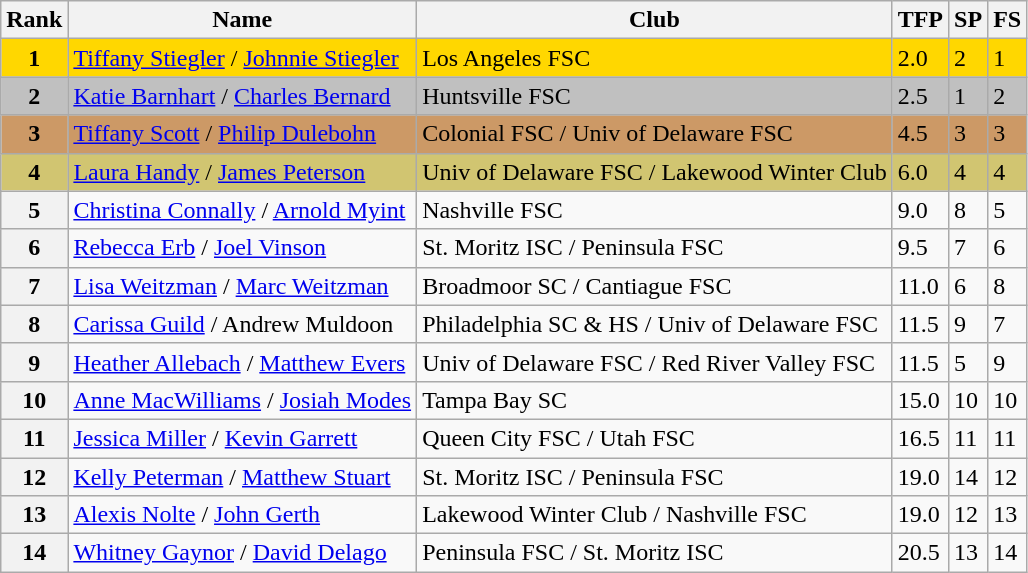<table class="wikitable sortable">
<tr>
<th>Rank</th>
<th>Name</th>
<th>Club</th>
<th>TFP</th>
<th>SP</th>
<th>FS</th>
</tr>
<tr bgcolor="gold">
<td align="center"><strong>1</strong></td>
<td><a href='#'>Tiffany Stiegler</a> / <a href='#'>Johnnie Stiegler</a></td>
<td>Los Angeles FSC</td>
<td>2.0</td>
<td>2</td>
<td>1</td>
</tr>
<tr bgcolor="silver">
<td align="center"><strong>2</strong></td>
<td><a href='#'>Katie Barnhart</a> / <a href='#'>Charles Bernard</a></td>
<td>Huntsville FSC</td>
<td>2.5</td>
<td>1</td>
<td>2</td>
</tr>
<tr bgcolor="cc9966">
<td align="center"><strong>3</strong></td>
<td><a href='#'>Tiffany Scott</a> / <a href='#'>Philip Dulebohn</a></td>
<td>Colonial FSC / Univ of Delaware FSC</td>
<td>4.5</td>
<td>3</td>
<td>3</td>
</tr>
<tr bgcolor="#d1c571">
<td align="center"><strong>4</strong></td>
<td><a href='#'>Laura Handy</a> / <a href='#'>James Peterson</a></td>
<td>Univ of Delaware FSC / Lakewood Winter Club</td>
<td>6.0</td>
<td>4</td>
<td>4</td>
</tr>
<tr>
<th>5</th>
<td><a href='#'>Christina Connally</a> / <a href='#'>Arnold Myint</a></td>
<td>Nashville FSC</td>
<td>9.0</td>
<td>8</td>
<td>5</td>
</tr>
<tr>
<th>6</th>
<td><a href='#'>Rebecca Erb</a> / <a href='#'>Joel Vinson</a></td>
<td>St. Moritz ISC / Peninsula FSC</td>
<td>9.5</td>
<td>7</td>
<td>6</td>
</tr>
<tr>
<th>7</th>
<td><a href='#'>Lisa Weitzman</a> / <a href='#'>Marc Weitzman</a></td>
<td>Broadmoor SC / Cantiague FSC</td>
<td>11.0</td>
<td>6</td>
<td>8</td>
</tr>
<tr>
<th>8</th>
<td><a href='#'>Carissa Guild</a> / Andrew Muldoon</td>
<td>Philadelphia SC & HS / Univ of Delaware FSC</td>
<td>11.5</td>
<td>9</td>
<td>7</td>
</tr>
<tr>
<th>9</th>
<td><a href='#'>Heather Allebach</a> / <a href='#'>Matthew Evers</a></td>
<td>Univ of Delaware FSC / Red River Valley FSC</td>
<td>11.5</td>
<td>5</td>
<td>9</td>
</tr>
<tr>
<th>10</th>
<td><a href='#'>Anne MacWilliams</a> / <a href='#'>Josiah Modes</a></td>
<td>Tampa Bay SC</td>
<td>15.0</td>
<td>10</td>
<td>10</td>
</tr>
<tr>
<th>11</th>
<td><a href='#'>Jessica Miller</a> / <a href='#'>Kevin Garrett</a></td>
<td>Queen City FSC / Utah FSC</td>
<td>16.5</td>
<td>11</td>
<td>11</td>
</tr>
<tr>
<th>12</th>
<td><a href='#'>Kelly Peterman</a> / <a href='#'>Matthew Stuart</a></td>
<td>St. Moritz ISC / Peninsula FSC</td>
<td>19.0</td>
<td>14</td>
<td>12</td>
</tr>
<tr>
<th>13</th>
<td><a href='#'>Alexis Nolte</a> / <a href='#'>John Gerth</a></td>
<td>Lakewood Winter Club / Nashville FSC</td>
<td>19.0</td>
<td>12</td>
<td>13</td>
</tr>
<tr>
<th>14</th>
<td><a href='#'>Whitney Gaynor</a> / <a href='#'>David Delago</a></td>
<td>Peninsula FSC / St. Moritz ISC</td>
<td>20.5</td>
<td>13</td>
<td>14</td>
</tr>
</table>
